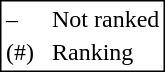<table style="border:1px solid black;">
<tr>
<td>–</td>
<td> </td>
<td>Not ranked</td>
</tr>
<tr>
<td>(#)</td>
<td> </td>
<td>Ranking</td>
</tr>
</table>
